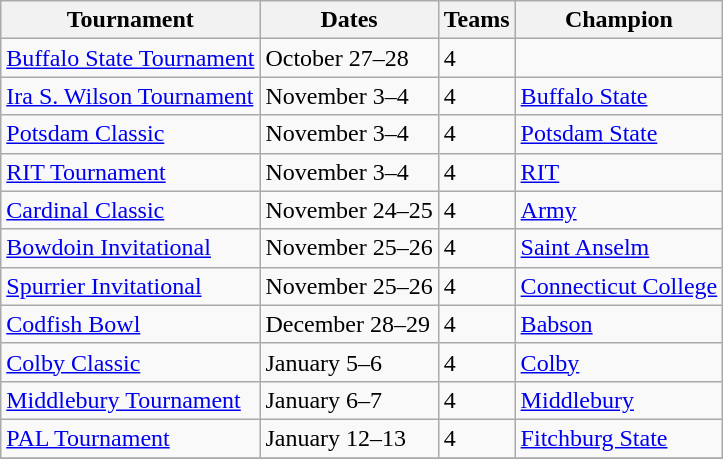<table class="wikitable">
<tr>
<th>Tournament</th>
<th>Dates</th>
<th>Teams</th>
<th>Champion</th>
</tr>
<tr>
<td><a href='#'>Buffalo State Tournament</a></td>
<td>October 27–28</td>
<td>4</td>
<td></td>
</tr>
<tr>
<td><a href='#'>Ira S. Wilson Tournament</a></td>
<td>November 3–4</td>
<td>4</td>
<td><a href='#'>Buffalo State</a></td>
</tr>
<tr>
<td><a href='#'>Potsdam Classic</a></td>
<td>November 3–4</td>
<td>4</td>
<td><a href='#'>Potsdam State</a></td>
</tr>
<tr>
<td><a href='#'>RIT Tournament</a></td>
<td>November 3–4</td>
<td>4</td>
<td><a href='#'>RIT</a></td>
</tr>
<tr>
<td><a href='#'>Cardinal Classic</a></td>
<td>November 24–25</td>
<td>4</td>
<td><a href='#'>Army</a></td>
</tr>
<tr>
<td><a href='#'>Bowdoin Invitational</a></td>
<td>November 25–26</td>
<td>4</td>
<td><a href='#'>Saint Anselm</a></td>
</tr>
<tr>
<td><a href='#'>Spurrier Invitational</a></td>
<td>November 25–26</td>
<td>4</td>
<td><a href='#'>Connecticut College</a></td>
</tr>
<tr>
<td><a href='#'>Codfish Bowl</a></td>
<td>December 28–29</td>
<td>4</td>
<td><a href='#'>Babson</a></td>
</tr>
<tr>
<td><a href='#'>Colby Classic</a></td>
<td>January 5–6</td>
<td>4</td>
<td><a href='#'>Colby</a></td>
</tr>
<tr>
<td><a href='#'>Middlebury Tournament</a></td>
<td>January 6–7</td>
<td>4</td>
<td><a href='#'>Middlebury</a></td>
</tr>
<tr>
<td><a href='#'>PAL Tournament</a></td>
<td>January 12–13</td>
<td>4</td>
<td><a href='#'>Fitchburg State</a></td>
</tr>
<tr>
</tr>
</table>
